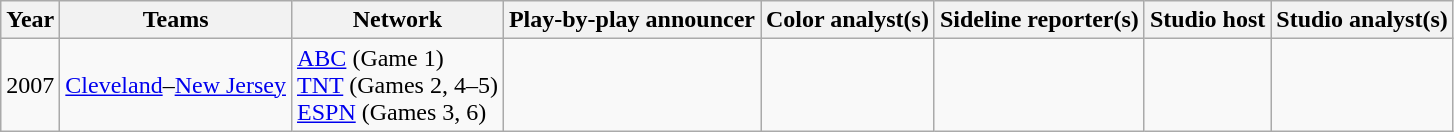<table class="wikitable">
<tr>
<th>Year</th>
<th>Teams</th>
<th>Network</th>
<th>Play-by-play announcer</th>
<th>Color analyst(s)</th>
<th>Sideline reporter(s)</th>
<th>Studio host</th>
<th>Studio analyst(s)</th>
</tr>
<tr>
<td rowspan=2>2007</td>
<td rowspan=2><a href='#'>Cleveland</a>–<a href='#'>New Jersey</a></td>
<td><a href='#'>ABC</a> (Game 1)<br><a href='#'>TNT</a> (Games 2, 4–5)<br><a href='#'>ESPN</a> (Games 3, 6)</td>
<td></td>
<td></td>
<td></td>
<td></td>
<td></td>
</tr>
</table>
